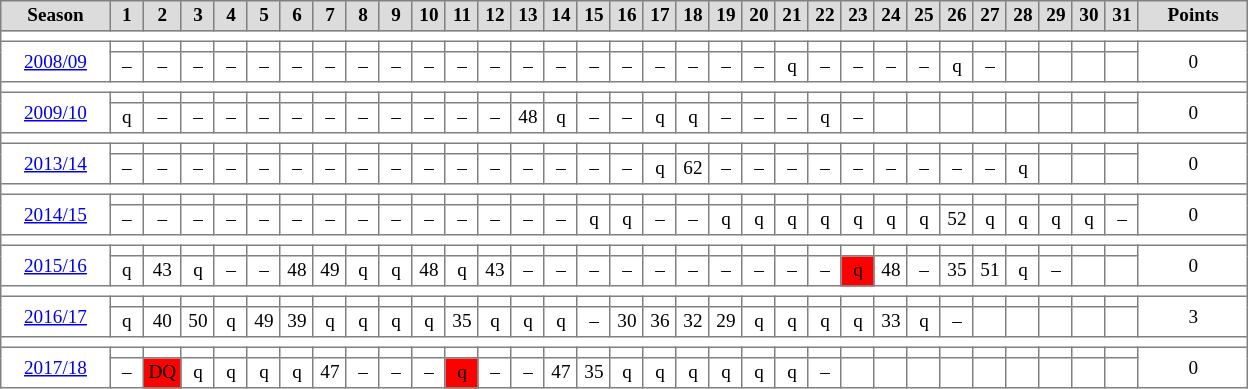<table cellpadding="3" cellspacing="0" border="1" style="background:#ffffff; font-size:80%; line-height:13px; border:grey solid 1px; border-collapse:collapse;">
<tr style="background:#ccc; text-align:center;">
<td style="background:#DCDCDC;" width=65px><strong>Season</strong></td>
<td style="background:#DCDCDC;" width=15px><strong>1</strong></td>
<td style="background:#DCDCDC;" width=15px><strong>2</strong></td>
<td style="background:#DCDCDC;" width=15px><strong>3</strong></td>
<td style="background:#DCDCDC;" width=15px><strong>4</strong></td>
<td style="background:#DCDCDC;" width=15px><strong>5</strong></td>
<td style="background:#DCDCDC;" width=15px><strong>6</strong></td>
<td style="background:#DCDCDC;" width=15px><strong>7</strong></td>
<td style="background:#DCDCDC;" width=15px><strong>8</strong></td>
<td style="background:#DCDCDC;" width=15px><strong>9</strong></td>
<td style="background:#DCDCDC;" width=15px><strong>10</strong></td>
<td style="background:#DCDCDC;" width=15px><strong>11</strong></td>
<td style="background:#DCDCDC;" width=15px><strong>12</strong></td>
<td style="background:#DCDCDC;" width=15px><strong>13</strong></td>
<td style="background:#DCDCDC;" width=15px><strong>14</strong></td>
<td style="background:#DCDCDC;" width=15px><strong>15</strong></td>
<td style="background:#DCDCDC;" width=15px><strong>16</strong></td>
<td style="background:#DCDCDC;" width=15px><strong>17</strong></td>
<td style="background:#DCDCDC;" width=15px><strong>18</strong></td>
<td style="background:#DCDCDC;" width=15px><strong>19</strong></td>
<td style="background:#DCDCDC;" width=15px><strong>20</strong></td>
<td style="background:#DCDCDC;" width=15px><strong>21</strong></td>
<td style="background:#DCDCDC;" width=15px><strong>22</strong></td>
<td style="background:#DCDCDC;" width=15px><strong>23</strong></td>
<td style="background:#DCDCDC;" width=15px><strong>24</strong></td>
<td style="background:#DCDCDC;" width=15px><strong>25</strong></td>
<td style="background:#DCDCDC;" width=15px><strong>26</strong></td>
<td style="background:#DCDCDC;" width=15px><strong>27</strong></td>
<td style="background:#DCDCDC;" width=15px><strong>28</strong></td>
<td style="background:#DCDCDC;" width=15px><strong>29</strong></td>
<td style="background:#DCDCDC;" width=15px><strong>30</strong></td>
<td style="background:#DCDCDC;" width=15px><strong>31</strong></td>
<td style="background:#DCDCDC;" width=30px><strong>Points</strong></td>
</tr>
<tr>
<td colspan=33></td>
</tr>
<tr align=center>
<td rowspan=2 width=66px><a href='#'>2008/09</a></td>
<th></th>
<th></th>
<th></th>
<th></th>
<th></th>
<th></th>
<th></th>
<th></th>
<th></th>
<th></th>
<th></th>
<th></th>
<th></th>
<th></th>
<th></th>
<th></th>
<th></th>
<th></th>
<th></th>
<th></th>
<th></th>
<th></th>
<th></th>
<th></th>
<th></th>
<th></th>
<th></th>
<th></th>
<th></th>
<th></th>
<th></th>
<td rowspan=2 width=66px>0</td>
</tr>
<tr align=center>
<td>–</td>
<td>–</td>
<td>–</td>
<td>–</td>
<td>–</td>
<td>–</td>
<td>–</td>
<td>–</td>
<td>–</td>
<td>–</td>
<td>–</td>
<td>–</td>
<td>–</td>
<td>–</td>
<td>–</td>
<td>–</td>
<td>–</td>
<td>–</td>
<td>–</td>
<td>–</td>
<td>q</td>
<td>–</td>
<td>–</td>
<td>–</td>
<td>–</td>
<td>q</td>
<td>–</td>
<th></th>
<th></th>
<th></th>
<th></th>
</tr>
<tr>
<td colspan=33></td>
</tr>
<tr align=center>
<td rowspan=2 width=66px><a href='#'>2009/10</a></td>
<th></th>
<th></th>
<th></th>
<th></th>
<th></th>
<th></th>
<th></th>
<th></th>
<th></th>
<th></th>
<th></th>
<th></th>
<th></th>
<th></th>
<th></th>
<th></th>
<th></th>
<th></th>
<th></th>
<th></th>
<th></th>
<th></th>
<th></th>
<th></th>
<th></th>
<th></th>
<th></th>
<th></th>
<th></th>
<th></th>
<th></th>
<td rowspan=2 width=66px>0</td>
</tr>
<tr align=center>
<td>q</td>
<td>–</td>
<td>–</td>
<td>–</td>
<td>–</td>
<td>–</td>
<td>–</td>
<td>–</td>
<td>–</td>
<td>–</td>
<td>–</td>
<td>–</td>
<td>48</td>
<td>q</td>
<td>–</td>
<td>–</td>
<td>q</td>
<td>q</td>
<td>–</td>
<td>–</td>
<td>–</td>
<td>q</td>
<td>–</td>
<th></th>
<th></th>
<th></th>
<th></th>
<th></th>
<th></th>
<th></th>
<th></th>
</tr>
<tr>
<td colspan=33></td>
</tr>
<tr align=center>
<td rowspan="2" style="width:66px;"><a href='#'>2013/14</a></td>
<th></th>
<th></th>
<th></th>
<th></th>
<th></th>
<th></th>
<th></th>
<th></th>
<th></th>
<th></th>
<th></th>
<th></th>
<th></th>
<th></th>
<th></th>
<th></th>
<th></th>
<th></th>
<th></th>
<th></th>
<th></th>
<th></th>
<th></th>
<th></th>
<th></th>
<th></th>
<th></th>
<th></th>
<th></th>
<th></th>
<th></th>
<td rowspan=2 width=66px>0</td>
</tr>
<tr align=center>
<td>–</td>
<td>–</td>
<td>–</td>
<td>–</td>
<td>–</td>
<td>–</td>
<td>–</td>
<td>–</td>
<td>–</td>
<td>–</td>
<td>–</td>
<td>–</td>
<td>–</td>
<td>–</td>
<td>–</td>
<td>–</td>
<td>q</td>
<td>62</td>
<td>–</td>
<td>–</td>
<td>–</td>
<td>–</td>
<td>–</td>
<td>–</td>
<td>–</td>
<td>–</td>
<td>–</td>
<td>q</td>
<th></th>
<th></th>
<th></th>
</tr>
<tr>
<td colspan=33></td>
</tr>
<tr align=center>
<td rowspan=2><a href='#'>2014/15</a></td>
<th></th>
<th></th>
<th></th>
<th></th>
<th></th>
<th></th>
<th></th>
<th></th>
<th></th>
<th></th>
<th></th>
<th></th>
<th></th>
<th></th>
<th></th>
<th></th>
<th></th>
<th></th>
<th></th>
<th></th>
<th></th>
<th></th>
<th></th>
<th></th>
<th></th>
<th></th>
<th></th>
<th></th>
<th></th>
<th></th>
<th></th>
<td rowspan=2 width=66px>0</td>
</tr>
<tr align=center>
<td>–</td>
<td>–</td>
<td>–</td>
<td>–</td>
<td>–</td>
<td>–</td>
<td>–</td>
<td>–</td>
<td>–</td>
<td>–</td>
<td>–</td>
<td>–</td>
<td>–</td>
<td>–</td>
<td>q</td>
<td>q</td>
<td>–</td>
<td>–</td>
<td>q</td>
<td>q</td>
<td>q</td>
<td>q</td>
<td>q</td>
<td>q</td>
<td>q</td>
<td>52</td>
<td>q</td>
<td>q</td>
<td>q</td>
<td>q</td>
<td>–</td>
</tr>
<tr>
<td colspan=33></td>
</tr>
<tr align=center>
<td rowspan=2 width=66px><a href='#'>2015/16</a></td>
<th></th>
<th></th>
<th></th>
<th></th>
<th></th>
<th></th>
<th></th>
<th></th>
<th></th>
<th></th>
<th></th>
<th></th>
<th></th>
<th></th>
<th></th>
<th></th>
<th></th>
<th></th>
<th></th>
<th></th>
<th></th>
<th></th>
<th></th>
<th></th>
<th></th>
<th></th>
<th></th>
<th></th>
<th></th>
<th></th>
<th></th>
<td rowspan=2 width=66px>0</td>
</tr>
<tr align=center>
<td>q</td>
<td>43</td>
<td>q</td>
<td>–</td>
<td>–</td>
<td>48</td>
<td>49</td>
<td>q</td>
<td>q</td>
<td>48</td>
<td>q</td>
<td>43</td>
<td>–</td>
<td>–</td>
<td>–</td>
<td>–</td>
<td>–</td>
<td>–</td>
<td>–</td>
<td>–</td>
<td>–</td>
<td>–</td>
<td bgcolor=red>q</td>
<td>48</td>
<td>–</td>
<td>35</td>
<td>51</td>
<td>q</td>
<td>–</td>
<th></th>
<th></th>
</tr>
<tr>
<td colspan=33></td>
</tr>
<tr align=center>
<td rowspan=2 width=66px><a href='#'>2016/17</a></td>
<th></th>
<th></th>
<th></th>
<th></th>
<th></th>
<th></th>
<th></th>
<th></th>
<th></th>
<th></th>
<th></th>
<th></th>
<th></th>
<th></th>
<th></th>
<th></th>
<th></th>
<th></th>
<th></th>
<th></th>
<th></th>
<th></th>
<th></th>
<th></th>
<th></th>
<th></th>
<th></th>
<th></th>
<th></th>
<th></th>
<th></th>
<td rowspan=2 width=66px>3</td>
</tr>
<tr align=center>
<td>q</td>
<td>40</td>
<td>50</td>
<td>q</td>
<td>49</td>
<td>39</td>
<td>q</td>
<td>q</td>
<td>q</td>
<td>q</td>
<td>35</td>
<td>q</td>
<td>q</td>
<td>q</td>
<td>–</td>
<td>30</td>
<td>36</td>
<td>32</td>
<td>29</td>
<td>q</td>
<td>q</td>
<td>q</td>
<td>q</td>
<td>33</td>
<td>q</td>
<td>–</td>
<td></td>
<td></td>
<td></td>
<td></td>
<td></td>
</tr>
<tr>
<td colspan=33></td>
</tr>
<tr align=center>
<td rowspan="2" style="width:66px;"><a href='#'>2017/18</a></td>
<th></th>
<th></th>
<th></th>
<th></th>
<th></th>
<th></th>
<th></th>
<th></th>
<th></th>
<th></th>
<th></th>
<th></th>
<th></th>
<th></th>
<th></th>
<th></th>
<th></th>
<th></th>
<th></th>
<th></th>
<th></th>
<th></th>
<th></th>
<th></th>
<th></th>
<th></th>
<th></th>
<th></th>
<th></th>
<th></th>
<th></th>
<td rowspan="2" style="width:66px;">0</td>
</tr>
<tr align=center>
<td>–</td>
<td bgcolor=red>DQ</td>
<td>q</td>
<td>q</td>
<td>q</td>
<td>q</td>
<td>47</td>
<td>–</td>
<td>–</td>
<td>–</td>
<td bgcolor=red>q</td>
<td>–</td>
<td>–</td>
<td>47</td>
<td>35</td>
<td>q</td>
<td>q</td>
<td>q</td>
<td>q</td>
<td>q</td>
<td>q</td>
<td>–</td>
<td></td>
<td></td>
<td></td>
<td></td>
<td></td>
<td></td>
<td></td>
<td></td>
<td></td>
</tr>
</table>
